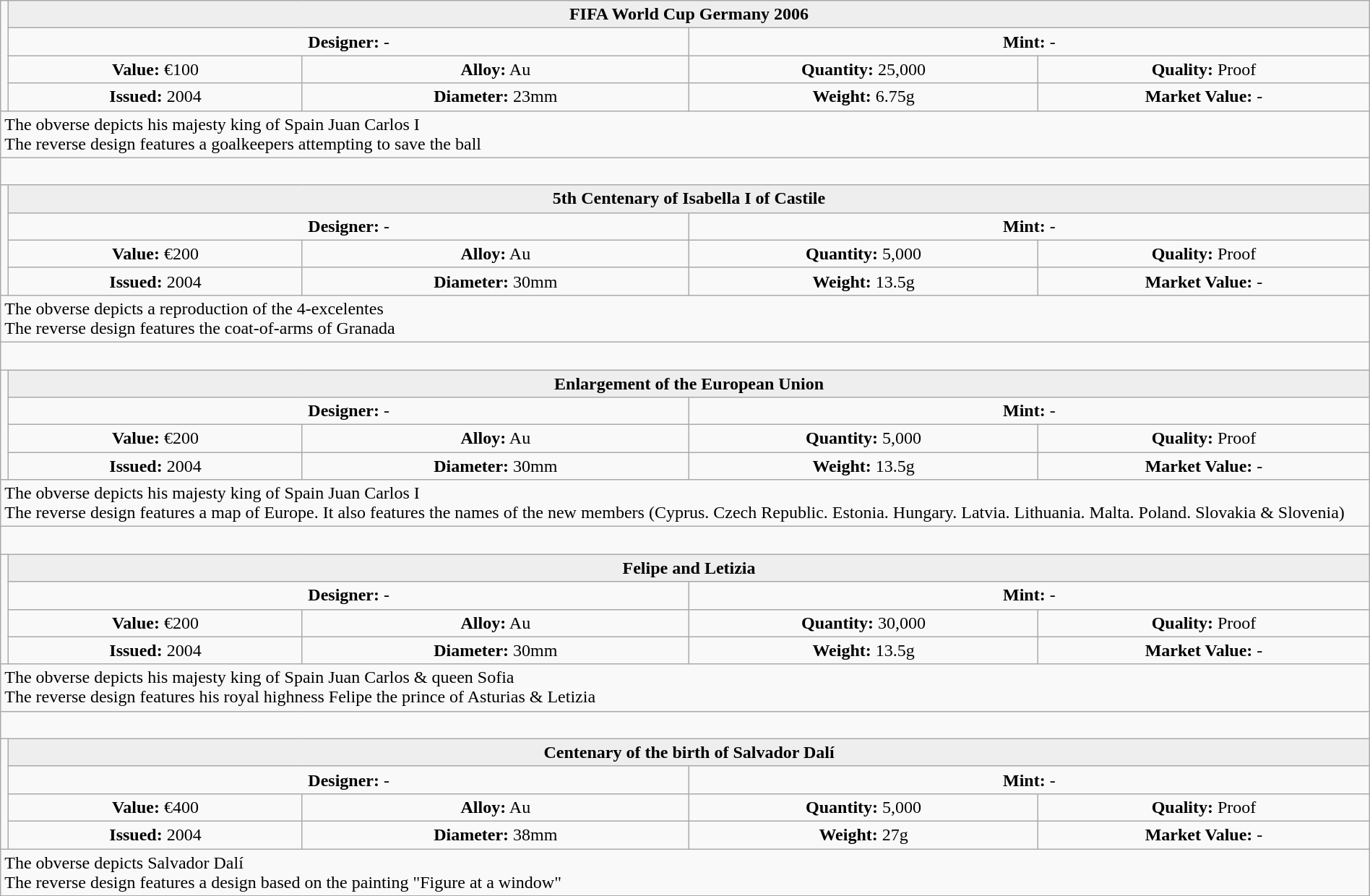<table class="wikitable" style="width:100%;">
<tr>
<td rowspan="4"  style="white-space:nowrap; width:330px; text-align:center;"></td>
<th colspan="4"  style="text-align:center; background:#eee;">FIFA World Cup Germany 2006</th>
</tr>
<tr style="text-align:center;">
<td colspan="2"  style="width:50%; "><strong>Designer:</strong> -</td>
<td colspan="2"  style="width:50%; "><strong>Mint:</strong> -</td>
</tr>
<tr>
<td align=center><strong>Value:</strong> €100</td>
<td align=center><strong>Alloy:</strong> Au</td>
<td align=center><strong>Quantity:</strong> 25,000</td>
<td align=center><strong>Quality:</strong> Proof</td>
</tr>
<tr>
<td align=center><strong>Issued:</strong> 2004</td>
<td align=center><strong>Diameter:</strong> 23mm</td>
<td align=center><strong>Weight:</strong> 6.75g</td>
<td align=center><strong>Market Value:</strong> -</td>
</tr>
<tr>
<td colspan="5" style="text-align:left;">The obverse depicts his majesty king of Spain Juan Carlos I<br>The reverse design features a goalkeepers attempting to save the ball</td>
</tr>
<tr>
<td colspan="5" style="text-align:left;"> </td>
</tr>
<tr>
<td rowspan="4"  style="white-space:nowrap; width:330px; text-align:center;"></td>
<th colspan="4"  style="text-align:center; background:#eee;">5th Centenary of Isabella I of Castile</th>
</tr>
<tr style="text-align:center;">
<td colspan="2"  style="width:50%; "><strong>Designer:</strong> -</td>
<td colspan="2"  style="width:50%; "><strong>Mint:</strong> -</td>
</tr>
<tr>
<td align=center><strong>Value:</strong> €200</td>
<td align=center><strong>Alloy:</strong> Au</td>
<td align=center><strong>Quantity:</strong> 5,000</td>
<td align=center><strong>Quality:</strong> Proof</td>
</tr>
<tr>
<td align=center><strong>Issued:</strong> 2004</td>
<td align=center><strong>Diameter:</strong> 30mm</td>
<td align=center><strong>Weight:</strong> 13.5g</td>
<td align=center><strong>Market Value:</strong> -</td>
</tr>
<tr>
<td colspan="5" style="text-align:left;">The obverse depicts a reproduction of the 4-excelentes<br>The reverse design features the coat-of-arms of Granada</td>
</tr>
<tr>
<td colspan="5" style="text-align:left;"> </td>
</tr>
<tr>
<td rowspan="4"  style="white-space:nowrap; width:330px; text-align:center;"></td>
<th colspan="4"  style="text-align:center; background:#eee;">Enlargement of the European Union</th>
</tr>
<tr style="text-align:center;">
<td colspan="2"  style="width:50%; "><strong>Designer:</strong> -</td>
<td colspan="2"  style="width:50%; "><strong>Mint:</strong> -</td>
</tr>
<tr>
<td align=center><strong>Value:</strong> €200</td>
<td align=center><strong>Alloy:</strong> Au</td>
<td align=center><strong>Quantity:</strong> 5,000</td>
<td align=center><strong>Quality:</strong> Proof</td>
</tr>
<tr>
<td align=center><strong>Issued:</strong> 2004</td>
<td align=center><strong>Diameter:</strong> 30mm</td>
<td align=center><strong>Weight:</strong> 13.5g</td>
<td align=center><strong>Market Value:</strong> -</td>
</tr>
<tr>
<td colspan="5" style="text-align:left;">The obverse depicts his majesty king of Spain Juan Carlos I<br>The reverse design features a map of Europe. It also features the names of the new members
(Cyprus. Czech Republic. Estonia. Hungary. Latvia. Lithuania. Malta. Poland. Slovakia & Slovenia)</td>
</tr>
<tr>
<td colspan="5" style="text-align:left;"> </td>
</tr>
<tr>
<td rowspan="4"  style="white-space:nowrap; width:330px; text-align:center;"></td>
<th colspan="4"  style="text-align:center; background:#eee;">Felipe and Letizia</th>
</tr>
<tr style="text-align:center;">
<td colspan="2"  style="width:50%; "><strong>Designer:</strong> -</td>
<td colspan="2"  style="width:50%; "><strong>Mint:</strong> -</td>
</tr>
<tr>
<td align=center><strong>Value:</strong> €200</td>
<td align=center><strong>Alloy:</strong> Au</td>
<td align=center><strong>Quantity:</strong> 30,000</td>
<td align=center><strong>Quality:</strong> Proof</td>
</tr>
<tr>
<td align=center><strong>Issued:</strong> 2004</td>
<td align=center><strong>Diameter:</strong> 30mm</td>
<td align=center><strong>Weight:</strong> 13.5g</td>
<td align=center><strong>Market Value:</strong> -</td>
</tr>
<tr>
<td colspan="5" style="text-align:left;">The obverse depicts his majesty king of Spain Juan Carlos & queen Sofia<br>The reverse design features his royal highness Felipe the prince of Asturias & Letizia</td>
</tr>
<tr>
<td colspan="5" style="text-align:left;"> </td>
</tr>
<tr>
<td rowspan="4"  style="white-space:nowrap; width:330px; text-align:center;"></td>
<th colspan="4"  style="text-align:center; background:#eee;">Centenary of the birth of Salvador Dalí</th>
</tr>
<tr style="text-align:center;">
<td colspan="2"  style="width:50%; "><strong>Designer:</strong> -</td>
<td colspan="2"  style="width:50%; "><strong>Mint:</strong> -</td>
</tr>
<tr>
<td align=center><strong>Value:</strong> €400</td>
<td align=center><strong>Alloy:</strong> Au</td>
<td align=center><strong>Quantity:</strong> 5,000</td>
<td align=center><strong>Quality:</strong> Proof</td>
</tr>
<tr>
<td align=center><strong>Issued:</strong> 2004</td>
<td align=center><strong>Diameter:</strong> 38mm</td>
<td align=center><strong>Weight:</strong> 27g</td>
<td align=center><strong>Market Value:</strong> -</td>
</tr>
<tr>
<td colspan="5" style="text-align:left;">The obverse depicts Salvador Dalí<br>The reverse design features a design based on the painting "Figure at a window"</td>
</tr>
</table>
